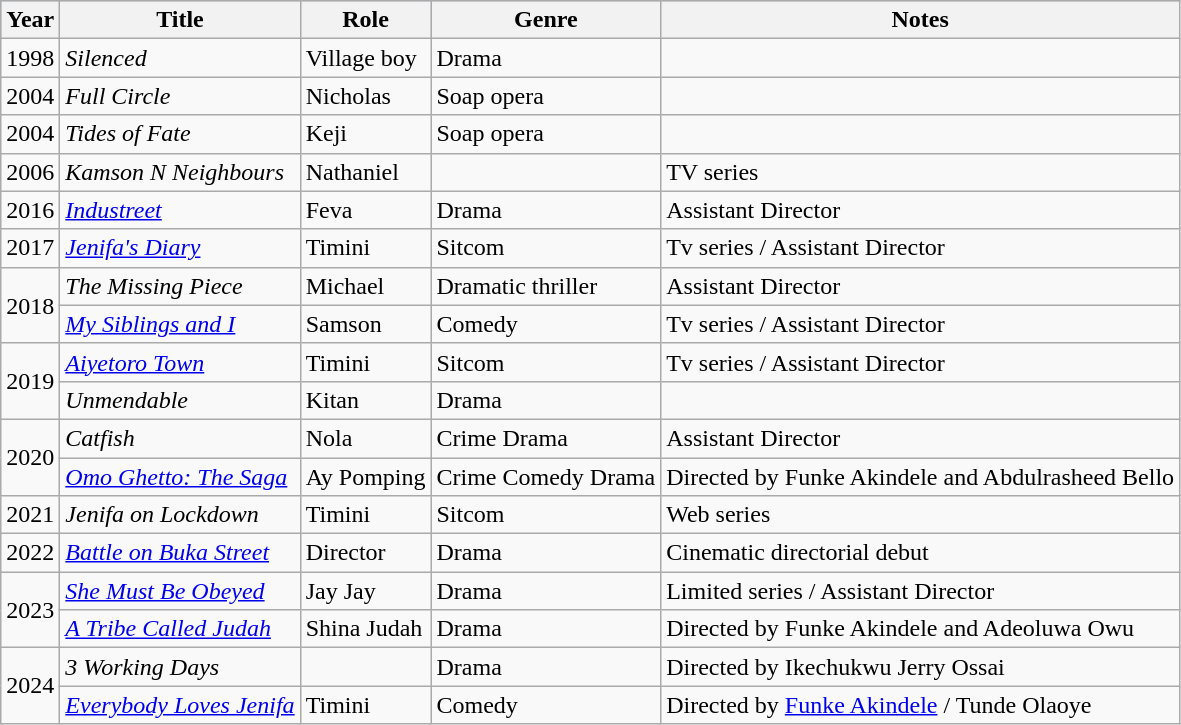<table class="wikitable">
<tr style="background:#b0c4de; text-align:center;">
<th>Year</th>
<th>Title</th>
<th>Role</th>
<th>Genre</th>
<th>Notes</th>
</tr>
<tr>
<td>1998</td>
<td><em>Silenced</em></td>
<td>Village boy</td>
<td>Drama</td>
<td></td>
</tr>
<tr>
<td>2004</td>
<td><em>Full Circle</em></td>
<td>Nicholas</td>
<td>Soap opera</td>
<td></td>
</tr>
<tr>
<td>2004</td>
<td><em>Tides of Fate</em></td>
<td>Keji</td>
<td>Soap opera</td>
<td></td>
</tr>
<tr>
<td>2006</td>
<td><em>Kamson N Neighbours</em></td>
<td>Nathaniel</td>
<td></td>
<td>TV series</td>
</tr>
<tr>
<td>2016</td>
<td><em><a href='#'>Industreet</a></em></td>
<td>Feva</td>
<td>Drama</td>
<td>Assistant Director</td>
</tr>
<tr>
<td>2017</td>
<td><em><a href='#'>Jenifa's Diary</a></em></td>
<td>Timini</td>
<td>Sitcom</td>
<td>Tv series / Assistant Director</td>
</tr>
<tr>
<td rowspan="2">2018</td>
<td><em>The Missing Piece</em></td>
<td>Michael</td>
<td>Dramatic thriller</td>
<td>Assistant Director</td>
</tr>
<tr>
<td><em><a href='#'>My Siblings and I</a></em></td>
<td>Samson</td>
<td>Comedy</td>
<td>Tv series / Assistant Director</td>
</tr>
<tr>
<td rowspan="2">2019</td>
<td><em><a href='#'>Aiyetoro Town</a></em></td>
<td>Timini</td>
<td>Sitcom</td>
<td>Tv series / Assistant Director</td>
</tr>
<tr>
<td><em>Unmendable</em></td>
<td>Kitan</td>
<td>Drama</td>
<td></td>
</tr>
<tr>
<td rowspan="2">2020</td>
<td><em>Catfish</em></td>
<td>Nola</td>
<td>Crime Drama</td>
<td>Assistant Director</td>
</tr>
<tr>
<td><em><a href='#'>Omo Ghetto: The Saga</a></em></td>
<td>Ay Pomping</td>
<td>Crime Comedy Drama</td>
<td>Directed by Funke Akindele and Abdulrasheed Bello</td>
</tr>
<tr>
<td>2021</td>
<td><em>Jenifa on Lockdown</em></td>
<td>Timini</td>
<td>Sitcom</td>
<td>Web series</td>
</tr>
<tr>
<td>2022</td>
<td><em><a href='#'>Battle on Buka Street</a></em></td>
<td>Director</td>
<td>Drama</td>
<td>Cinematic directorial debut</td>
</tr>
<tr>
<td rowspan="2">2023</td>
<td><em><a href='#'>She Must Be Obeyed</a></em></td>
<td>Jay Jay</td>
<td>Drama</td>
<td>Limited series / Assistant Director</td>
</tr>
<tr>
<td><em><a href='#'>A Tribe Called Judah</a></em></td>
<td>Shina Judah</td>
<td>Drama</td>
<td>Directed by Funke Akindele and Adeoluwa Owu</td>
</tr>
<tr>
<td rowspan=2>2024</td>
<td><em>3 Working Days</em></td>
<td></td>
<td>Drama</td>
<td>Directed by Ikechukwu Jerry Ossai</td>
</tr>
<tr>
<td><a href='#'><em>Everybody Loves Jenifa</em></a></td>
<td>Timini</td>
<td>Comedy</td>
<td>Directed by <a href='#'>Funke Akindele</a> / Tunde Olaoye</td>
</tr>
</table>
